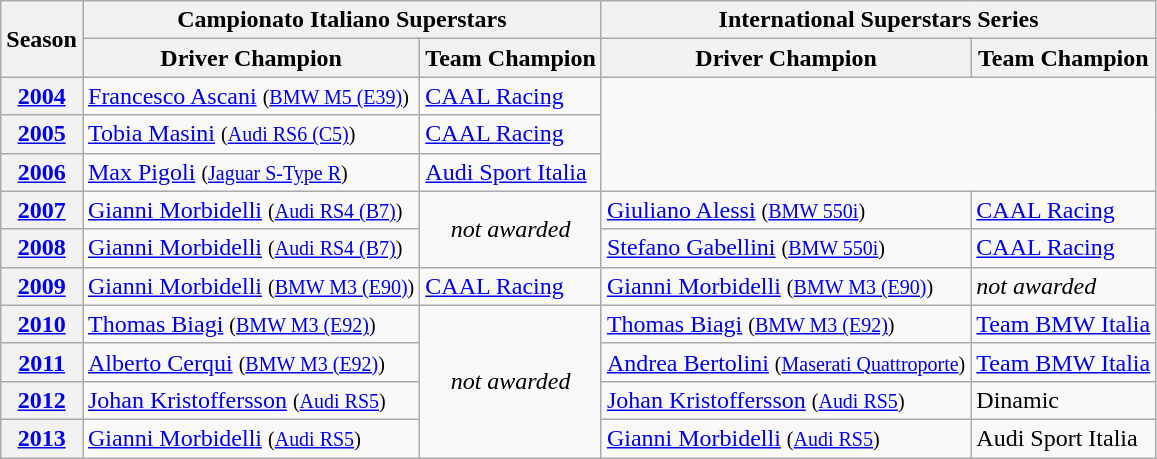<table class="wikitable">
<tr>
<th rowspan=2>Season</th>
<th colspan=2>Campionato Italiano Superstars</th>
<th colspan=2>International Superstars Series</th>
</tr>
<tr>
<th>Driver Champion</th>
<th>Team Champion</th>
<th>Driver Champion</th>
<th>Team Champion</th>
</tr>
<tr>
<th><a href='#'>2004</a></th>
<td> <a href='#'>Francesco Ascani</a> <small>(<a href='#'>BMW M5 (E39)</a>)</small></td>
<td> <a href='#'>CAAL Racing</a></td>
<td colspan=2 rowspan=3></td>
</tr>
<tr>
<th><a href='#'>2005</a></th>
<td> <a href='#'>Tobia Masini</a> <small>(<a href='#'>Audi RS6 (C5)</a>)</small></td>
<td> <a href='#'>CAAL Racing</a></td>
</tr>
<tr>
<th><a href='#'>2006</a></th>
<td> <a href='#'>Max Pigoli</a> <small>(<a href='#'>Jaguar S-Type R</a>)</small></td>
<td> <a href='#'>Audi Sport Italia</a></td>
</tr>
<tr>
<th><a href='#'>2007</a></th>
<td> <a href='#'>Gianni Morbidelli</a> <small>(<a href='#'>Audi RS4 (B7)</a>)</small></td>
<td rowspan=2 style="text-align:center;"><em>not awarded</em></td>
<td> <a href='#'>Giuliano Alessi</a> <small>(<a href='#'>BMW 550i</a>)</small></td>
<td> <a href='#'>CAAL Racing</a></td>
</tr>
<tr>
<th><a href='#'>2008</a></th>
<td> <a href='#'>Gianni Morbidelli</a> <small>(<a href='#'>Audi RS4 (B7)</a>)</small></td>
<td> <a href='#'>Stefano Gabellini</a> <small>(<a href='#'>BMW 550i</a>)</small></td>
<td> <a href='#'>CAAL Racing</a></td>
</tr>
<tr>
<th><a href='#'>2009</a></th>
<td> <a href='#'>Gianni Morbidelli</a> <small>(<a href='#'>BMW M3 (E90)</a>)</small></td>
<td> <a href='#'>CAAL Racing</a></td>
<td> <a href='#'>Gianni Morbidelli</a> <small>(<a href='#'>BMW M3 (E90)</a>)</small></td>
<td><em>not awarded</em></td>
</tr>
<tr>
<th><a href='#'>2010</a></th>
<td> <a href='#'>Thomas Biagi</a> <small>(<a href='#'>BMW M3 (E92)</a>)</small></td>
<td rowspan=4 style="text-align:center;"><em>not awarded</em></td>
<td> <a href='#'>Thomas Biagi</a> <small>(<a href='#'>BMW M3 (E92)</a>)</small></td>
<td> <a href='#'>Team BMW Italia</a></td>
</tr>
<tr>
<th><a href='#'>2011</a></th>
<td> <a href='#'>Alberto Cerqui</a> <small>(<a href='#'>BMW M3 (E92)</a>)</small></td>
<td> <a href='#'>Andrea Bertolini</a> <small>(<a href='#'>Maserati Quattroporte</a>)</small></td>
<td> <a href='#'>Team BMW Italia</a></td>
</tr>
<tr>
<th><a href='#'>2012</a></th>
<td> <a href='#'>Johan Kristoffersson</a> <small>(<a href='#'>Audi RS5</a>)</small></td>
<td> <a href='#'>Johan Kristoffersson</a> <small>(<a href='#'>Audi RS5</a>)</small></td>
<td> Dinamic</td>
</tr>
<tr>
<th><a href='#'>2013</a></th>
<td> <a href='#'>Gianni Morbidelli</a> <small>(<a href='#'>Audi RS5</a>)</small></td>
<td> <a href='#'>Gianni Morbidelli</a> <small>(<a href='#'>Audi RS5</a>)</small></td>
<td> Audi Sport Italia</td>
</tr>
</table>
